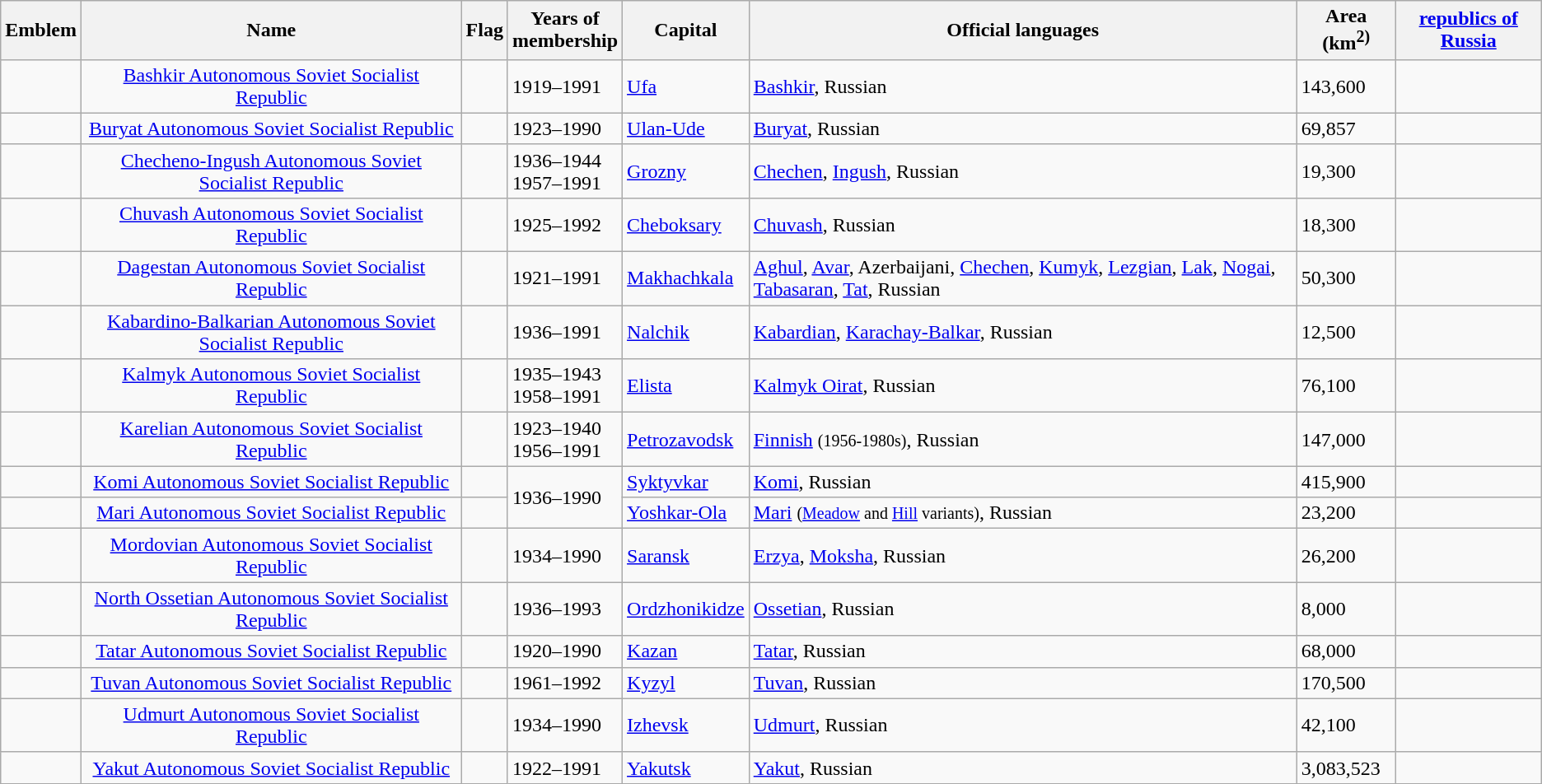<table class="wikitable sortable">
<tr>
<th class="unsortable">Emblem</th>
<th>Name</th>
<th class="unsortable">Flag</th>
<th>Years of<br>membership</th>
<th>Capital</th>
<th>Official languages</th>
<th>Area (km<sup>2)</sup></th>
<th> <a href='#'>republics of Russia</a></th>
</tr>
<tr>
<td align="center"></td>
<td align=center><a href='#'>Bashkir Autonomous Soviet Socialist Republic</a></td>
<td></td>
<td>1919–1991</td>
<td><a href='#'>Ufa</a></td>
<td align="left"><a href='#'>Bashkir</a>, Russian</td>
<td>143,600</td>
<td></td>
</tr>
<tr>
<td align="center"></td>
<td align=center><a href='#'>Buryat Autonomous Soviet Socialist Republic</a></td>
<td></td>
<td>1923–1990</td>
<td><a href='#'>Ulan-Ude</a></td>
<td align="left"><a href='#'>Buryat</a>, Russian</td>
<td>69,857</td>
<td></td>
</tr>
<tr>
<td align="center"></td>
<td align=center><a href='#'>Checheno-Ingush Autonomous Soviet Socialist Republic</a></td>
<td></td>
<td>1936–1944<br>1957–1991</td>
<td><a href='#'>Grozny</a></td>
<td><a href='#'>Chechen</a>, <a href='#'>Ingush</a>, Russian</td>
<td>19,300</td>
<td><br></td>
</tr>
<tr>
<td align="center"></td>
<td align=center><a href='#'>Chuvash Autonomous Soviet Socialist Republic</a></td>
<td></td>
<td>1925–1992</td>
<td><a href='#'>Cheboksary</a></td>
<td><a href='#'>Chuvash</a>, Russian</td>
<td>18,300</td>
<td></td>
</tr>
<tr>
<td align="center"></td>
<td align=center><a href='#'>Dagestan Autonomous Soviet Socialist Republic</a></td>
<td></td>
<td>1921–1991</td>
<td><a href='#'>Makhachkala</a></td>
<td><a href='#'>Aghul</a>, <a href='#'>Avar</a>, Azerbaijani, <a href='#'>Chechen</a>, <a href='#'>Kumyk</a>, <a href='#'>Lezgian</a>, <a href='#'>Lak</a>, <a href='#'>Nogai</a>, <a href='#'>Tabasaran</a>, <a href='#'>Tat</a>, Russian</td>
<td>50,300</td>
<td></td>
</tr>
<tr>
<td align="center"></td>
<td align=center><a href='#'>Kabardino-Balkarian Autonomous Soviet Socialist Republic</a></td>
<td></td>
<td>1936–1991</td>
<td><a href='#'>Nalchik</a></td>
<td><a href='#'>Kabardian</a>, <a href='#'>Karachay-Balkar</a>, Russian</td>
<td>12,500</td>
<td></td>
</tr>
<tr>
<td align="center"></td>
<td align=center><a href='#'>Kalmyk Autonomous Soviet Socialist Republic</a></td>
<td></td>
<td>1935–1943<br>1958–1991</td>
<td><a href='#'>Elista</a></td>
<td><a href='#'>Kalmyk Oirat</a>, Russian</td>
<td>76,100</td>
<td></td>
</tr>
<tr>
<td align="center"></td>
<td align=center><a href='#'>Karelian Autonomous Soviet Socialist Republic</a></td>
<td></td>
<td>1923–1940<br>1956–1991</td>
<td><a href='#'>Petrozavodsk</a></td>
<td><a href='#'>Finnish</a> <small>(1956-1980s)</small>, Russian</td>
<td>147,000</td>
<td></td>
</tr>
<tr>
<td align="center"></td>
<td align=center><a href='#'>Komi Autonomous Soviet Socialist Republic</a></td>
<td></td>
<td rowspan="2">1936–1990</td>
<td><a href='#'>Syktyvkar</a></td>
<td><a href='#'>Komi</a>, Russian</td>
<td>415,900</td>
<td></td>
</tr>
<tr>
<td align="center"></td>
<td align=center><a href='#'>Mari Autonomous Soviet Socialist Republic</a></td>
<td></td>
<td><a href='#'>Yoshkar-Ola</a></td>
<td><a href='#'>Mari</a> <small>(<a href='#'>Meadow</a> and <a href='#'>Hill</a> variants)</small>, Russian</td>
<td>23,200</td>
<td></td>
</tr>
<tr>
<td align="center"></td>
<td align=center><a href='#'>Mordovian Autonomous Soviet Socialist Republic</a></td>
<td></td>
<td>1934–1990</td>
<td><a href='#'>Saransk</a></td>
<td><a href='#'>Erzya</a>, <a href='#'>Moksha</a>, Russian</td>
<td>26,200</td>
<td></td>
</tr>
<tr>
<td align="center"></td>
<td align=center><a href='#'>North Ossetian Autonomous Soviet Socialist Republic</a></td>
<td></td>
<td>1936–1993</td>
<td><a href='#'>Ordzhonikidze</a></td>
<td><a href='#'>Ossetian</a>, Russian</td>
<td>8,000</td>
<td></td>
</tr>
<tr>
<td align="center"></td>
<td align=center><a href='#'>Tatar Autonomous Soviet Socialist Republic</a></td>
<td></td>
<td>1920–1990</td>
<td><a href='#'>Kazan</a></td>
<td><a href='#'>Tatar</a>, Russian</td>
<td>68,000</td>
<td></td>
</tr>
<tr>
<td align="center"></td>
<td align=center><a href='#'>Tuvan Autonomous Soviet Socialist Republic</a></td>
<td></td>
<td>1961–1992</td>
<td><a href='#'>Kyzyl</a></td>
<td><a href='#'>Tuvan</a>, Russian</td>
<td>170,500</td>
<td></td>
</tr>
<tr>
<td align="center"></td>
<td align=center><a href='#'>Udmurt Autonomous Soviet Socialist Republic</a></td>
<td></td>
<td>1934–1990</td>
<td><a href='#'>Izhevsk</a></td>
<td><a href='#'>Udmurt</a>, Russian</td>
<td>42,100</td>
<td></td>
</tr>
<tr>
<td align="center"></td>
<td align=center><a href='#'>Yakut Autonomous Soviet Socialist Republic</a></td>
<td></td>
<td>1922–1991</td>
<td><a href='#'>Yakutsk</a></td>
<td><a href='#'>Yakut</a>, Russian</td>
<td>3,083,523</td>
<td></td>
</tr>
</table>
